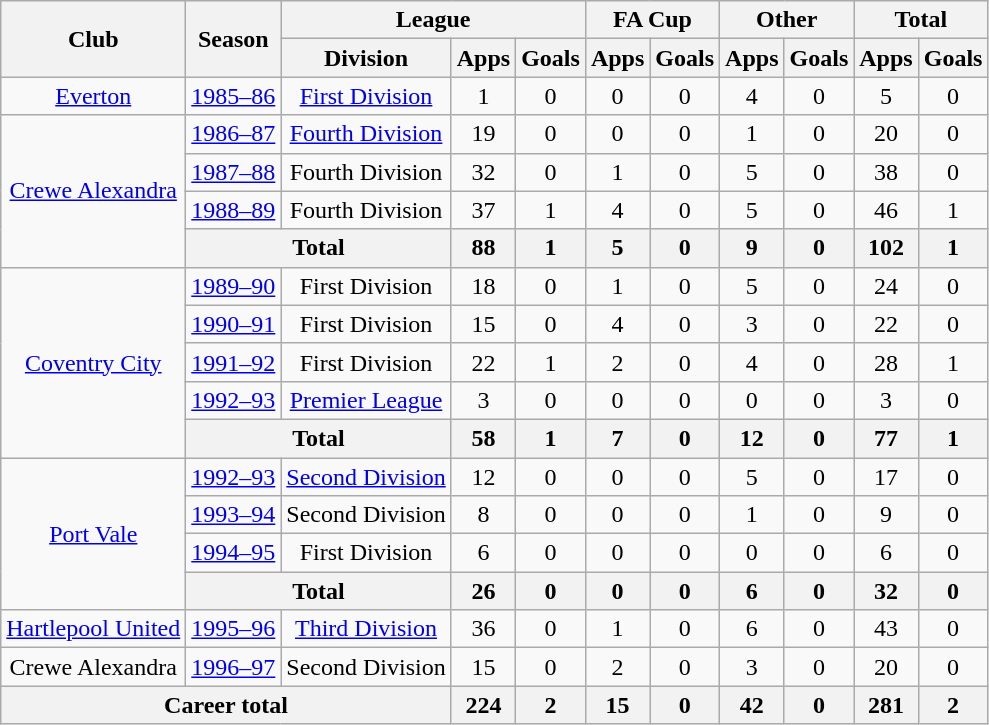<table class="wikitable" style="text-align: center;">
<tr>
<th rowspan="2">Club</th>
<th rowspan="2">Season</th>
<th colspan="3">League</th>
<th colspan="2">FA Cup</th>
<th colspan="2">Other</th>
<th colspan="2">Total</th>
</tr>
<tr>
<th>Division</th>
<th>Apps</th>
<th>Goals</th>
<th>Apps</th>
<th>Goals</th>
<th>Apps</th>
<th>Goals</th>
<th>Apps</th>
<th>Goals</th>
</tr>
<tr>
<td><a href='#'>Everton</a></td>
<td><a href='#'>1985–86</a></td>
<td><a href='#'>First Division</a></td>
<td>1</td>
<td>0</td>
<td>0</td>
<td>0</td>
<td>4</td>
<td>0</td>
<td>5</td>
<td>0</td>
</tr>
<tr>
<td rowspan="4"><a href='#'>Crewe Alexandra</a></td>
<td><a href='#'>1986–87</a></td>
<td><a href='#'>Fourth Division</a></td>
<td>19</td>
<td>0</td>
<td>0</td>
<td>0</td>
<td>1</td>
<td>0</td>
<td>20</td>
<td>0</td>
</tr>
<tr>
<td><a href='#'>1987–88</a></td>
<td>Fourth Division</td>
<td>32</td>
<td>0</td>
<td>1</td>
<td>0</td>
<td>5</td>
<td>0</td>
<td>38</td>
<td>0</td>
</tr>
<tr>
<td><a href='#'>1988–89</a></td>
<td>Fourth Division</td>
<td>37</td>
<td>1</td>
<td>4</td>
<td>0</td>
<td>5</td>
<td>0</td>
<td>46</td>
<td>1</td>
</tr>
<tr>
<th colspan="2">Total</th>
<th>88</th>
<th>1</th>
<th>5</th>
<th>0</th>
<th>9</th>
<th>0</th>
<th>102</th>
<th>1</th>
</tr>
<tr>
<td rowspan="5"><a href='#'>Coventry City</a></td>
<td><a href='#'>1989–90</a></td>
<td>First Division</td>
<td>18</td>
<td>0</td>
<td>1</td>
<td>0</td>
<td>5</td>
<td>0</td>
<td>24</td>
<td>0</td>
</tr>
<tr>
<td><a href='#'>1990–91</a></td>
<td>First Division</td>
<td>15</td>
<td>0</td>
<td>4</td>
<td>0</td>
<td>3</td>
<td>0</td>
<td>22</td>
<td>0</td>
</tr>
<tr>
<td><a href='#'>1991–92</a></td>
<td>First Division</td>
<td>22</td>
<td>1</td>
<td>2</td>
<td>0</td>
<td>4</td>
<td>0</td>
<td>28</td>
<td>1</td>
</tr>
<tr>
<td><a href='#'>1992–93</a></td>
<td><a href='#'>Premier League</a></td>
<td>3</td>
<td>0</td>
<td>0</td>
<td>0</td>
<td>0</td>
<td>0</td>
<td>3</td>
<td>0</td>
</tr>
<tr>
<th colspan="2">Total</th>
<th>58</th>
<th>1</th>
<th>7</th>
<th>0</th>
<th>12</th>
<th>0</th>
<th>77</th>
<th>1</th>
</tr>
<tr>
<td rowspan="4"><a href='#'>Port Vale</a></td>
<td><a href='#'>1992–93</a></td>
<td><a href='#'>Second Division</a></td>
<td>12</td>
<td>0</td>
<td>0</td>
<td>0</td>
<td>5</td>
<td>0</td>
<td>17</td>
<td>0</td>
</tr>
<tr>
<td><a href='#'>1993–94</a></td>
<td>Second Division</td>
<td>8</td>
<td>0</td>
<td>0</td>
<td>0</td>
<td>1</td>
<td>0</td>
<td>9</td>
<td>0</td>
</tr>
<tr>
<td><a href='#'>1994–95</a></td>
<td>First Division</td>
<td>6</td>
<td>0</td>
<td>0</td>
<td>0</td>
<td>0</td>
<td>0</td>
<td>6</td>
<td>0</td>
</tr>
<tr>
<th colspan="2">Total</th>
<th>26</th>
<th>0</th>
<th>0</th>
<th>0</th>
<th>6</th>
<th>0</th>
<th>32</th>
<th>0</th>
</tr>
<tr>
<td><a href='#'>Hartlepool United</a></td>
<td><a href='#'>1995–96</a></td>
<td><a href='#'>Third Division</a></td>
<td>36</td>
<td>0</td>
<td>1</td>
<td>0</td>
<td>6</td>
<td>0</td>
<td>43</td>
<td>0</td>
</tr>
<tr>
<td>Crewe Alexandra</td>
<td><a href='#'>1996–97</a></td>
<td>Second Division</td>
<td>15</td>
<td>0</td>
<td>2</td>
<td>0</td>
<td>3</td>
<td>0</td>
<td>20</td>
<td>0</td>
</tr>
<tr>
<th colspan="3">Career total</th>
<th>224</th>
<th>2</th>
<th>15</th>
<th>0</th>
<th>42</th>
<th>0</th>
<th>281</th>
<th>2</th>
</tr>
</table>
